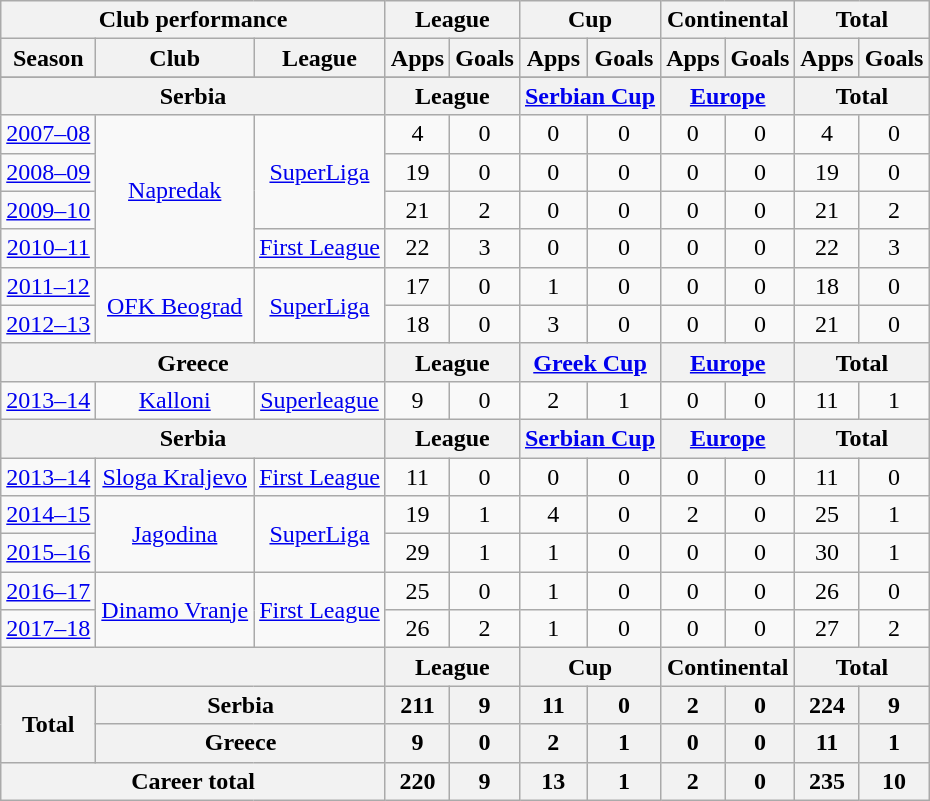<table class="wikitable" style="text-align:center">
<tr>
<th colspan=3>Club performance</th>
<th colspan=2>League</th>
<th colspan=2>Cup</th>
<th colspan=2>Continental</th>
<th colspan=2>Total</th>
</tr>
<tr>
<th>Season</th>
<th>Club</th>
<th>League</th>
<th>Apps</th>
<th>Goals</th>
<th>Apps</th>
<th>Goals</th>
<th>Apps</th>
<th>Goals</th>
<th>Apps</th>
<th>Goals</th>
</tr>
<tr>
</tr>
<tr>
<th colspan=3>Serbia</th>
<th colspan=2>League</th>
<th colspan=2><a href='#'>Serbian Cup</a></th>
<th colspan=2><a href='#'>Europe</a></th>
<th colspan=2>Total</th>
</tr>
<tr>
<td><a href='#'>2007–08</a></td>
<td rowspan="4"><a href='#'>Napredak</a></td>
<td rowspan="3"><a href='#'>SuperLiga</a></td>
<td>4</td>
<td>0</td>
<td>0</td>
<td>0</td>
<td>0</td>
<td>0</td>
<td>4</td>
<td>0</td>
</tr>
<tr>
<td><a href='#'>2008–09</a></td>
<td>19</td>
<td>0</td>
<td>0</td>
<td>0</td>
<td>0</td>
<td>0</td>
<td>19</td>
<td>0</td>
</tr>
<tr>
<td><a href='#'>2009–10</a></td>
<td>21</td>
<td>2</td>
<td>0</td>
<td>0</td>
<td>0</td>
<td>0</td>
<td>21</td>
<td>2</td>
</tr>
<tr>
<td><a href='#'>2010–11</a></td>
<td rowspan="1"><a href='#'>First League</a></td>
<td>22</td>
<td>3</td>
<td>0</td>
<td>0</td>
<td>0</td>
<td>0</td>
<td>22</td>
<td>3</td>
</tr>
<tr>
<td><a href='#'>2011–12</a></td>
<td rowspan="2"><a href='#'>OFK Beograd</a></td>
<td rowspan="2"><a href='#'>SuperLiga</a></td>
<td>17</td>
<td>0</td>
<td>1</td>
<td>0</td>
<td>0</td>
<td>0</td>
<td>18</td>
<td>0</td>
</tr>
<tr>
<td><a href='#'>2012–13</a></td>
<td>18</td>
<td>0</td>
<td>3</td>
<td>0</td>
<td>0</td>
<td>0</td>
<td>21</td>
<td>0</td>
</tr>
<tr>
<th colspan=3>Greece</th>
<th colspan=2>League</th>
<th colspan=2><a href='#'>Greek Cup</a></th>
<th colspan=2><a href='#'>Europe</a></th>
<th colspan=2>Total</th>
</tr>
<tr>
<td><a href='#'>2013–14</a></td>
<td rowspan="1"><a href='#'>Kalloni</a></td>
<td rowspan="1"><a href='#'>Superleague</a></td>
<td>9</td>
<td>0</td>
<td>2</td>
<td>1</td>
<td>0</td>
<td>0</td>
<td>11</td>
<td>1</td>
</tr>
<tr>
<th colspan=3>Serbia</th>
<th colspan=2>League</th>
<th colspan=2><a href='#'>Serbian Cup</a></th>
<th colspan=2><a href='#'>Europe</a></th>
<th colspan=2>Total</th>
</tr>
<tr>
<td><a href='#'>2013–14</a></td>
<td><a href='#'>Sloga Kraljevo</a></td>
<td><a href='#'>First League</a></td>
<td>11</td>
<td>0</td>
<td>0</td>
<td>0</td>
<td>0</td>
<td>0</td>
<td>11</td>
<td>0</td>
</tr>
<tr>
<td><a href='#'>2014–15</a></td>
<td rowspan="2"><a href='#'>Jagodina</a></td>
<td rowspan="2"><a href='#'>SuperLiga</a></td>
<td>19</td>
<td>1</td>
<td>4</td>
<td>0</td>
<td>2</td>
<td>0</td>
<td>25</td>
<td>1</td>
</tr>
<tr>
<td><a href='#'>2015–16</a></td>
<td>29</td>
<td>1</td>
<td>1</td>
<td>0</td>
<td>0</td>
<td>0</td>
<td>30</td>
<td>1</td>
</tr>
<tr>
<td><a href='#'>2016–17</a></td>
<td rowspan="2"><a href='#'>Dinamo Vranje</a></td>
<td rowspan="2"><a href='#'>First League</a></td>
<td>25</td>
<td>0</td>
<td>1</td>
<td>0</td>
<td>0</td>
<td>0</td>
<td>26</td>
<td>0</td>
</tr>
<tr>
<td><a href='#'>2017–18</a></td>
<td>26</td>
<td>2</td>
<td>1</td>
<td>0</td>
<td>0</td>
<td>0</td>
<td>27</td>
<td>2</td>
</tr>
<tr>
<th colspan=3></th>
<th colspan=2>League</th>
<th colspan=2>Cup</th>
<th colspan=2>Continental</th>
<th colspan=2>Total</th>
</tr>
<tr>
<th rowspan=2>Total</th>
<th colspan=2>Serbia</th>
<th>211</th>
<th>9</th>
<th>11</th>
<th>0</th>
<th>2</th>
<th>0</th>
<th>224</th>
<th>9</th>
</tr>
<tr>
<th colspan=2>Greece</th>
<th>9</th>
<th>0</th>
<th>2</th>
<th>1</th>
<th>0</th>
<th>0</th>
<th>11</th>
<th>1</th>
</tr>
<tr>
<th colspan=3>Career total</th>
<th>220</th>
<th>9</th>
<th>13</th>
<th>1</th>
<th>2</th>
<th>0</th>
<th>235</th>
<th>10</th>
</tr>
</table>
